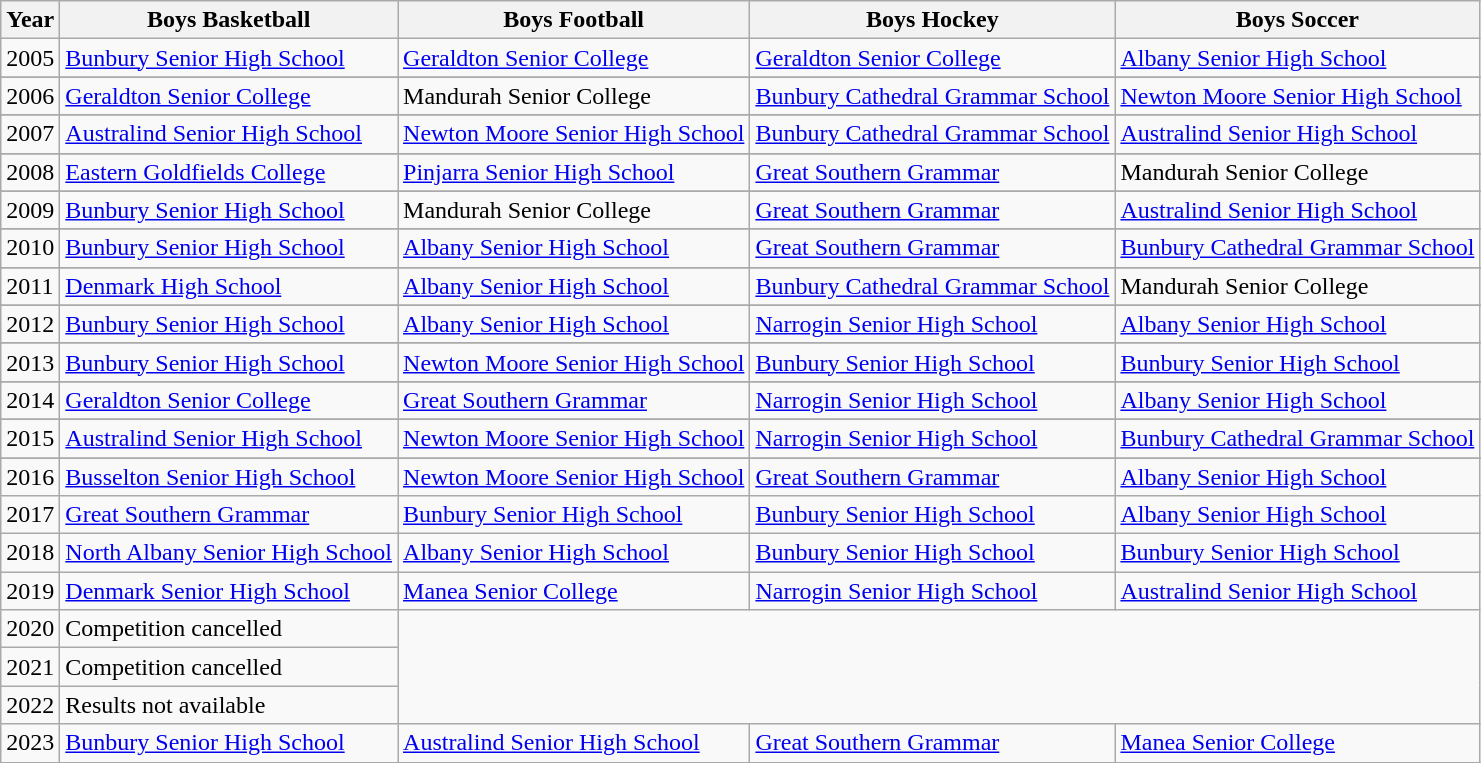<table class="wikitable sortable">
<tr>
<th>Year</th>
<th>Boys Basketball</th>
<th>Boys Football</th>
<th>Boys Hockey</th>
<th>Boys Soccer</th>
</tr>
<tr>
<td>2005</td>
<td><a href='#'>Bunbury Senior High School</a></td>
<td><a href='#'>Geraldton Senior College</a></td>
<td><a href='#'>Geraldton Senior College</a></td>
<td><a href='#'>Albany Senior High School</a></td>
</tr>
<tr>
</tr>
<tr>
<td>2006</td>
<td><a href='#'>Geraldton Senior College</a></td>
<td>Mandurah Senior College</td>
<td><a href='#'>Bunbury Cathedral Grammar School</a></td>
<td><a href='#'>Newton Moore Senior High School</a></td>
</tr>
<tr>
</tr>
<tr>
<td>2007</td>
<td><a href='#'>Australind Senior High School</a></td>
<td><a href='#'>Newton Moore Senior High School</a></td>
<td><a href='#'>Bunbury Cathedral Grammar School</a></td>
<td><a href='#'>Australind Senior High School</a></td>
</tr>
<tr>
</tr>
<tr>
<td>2008</td>
<td><a href='#'>Eastern Goldfields College</a></td>
<td><a href='#'>Pinjarra Senior High School</a></td>
<td><a href='#'>Great Southern Grammar</a></td>
<td>Mandurah Senior College</td>
</tr>
<tr>
</tr>
<tr>
<td>2009</td>
<td><a href='#'>Bunbury Senior High School</a></td>
<td>Mandurah Senior College</td>
<td><a href='#'>Great Southern Grammar</a></td>
<td><a href='#'>Australind Senior High School</a></td>
</tr>
<tr>
</tr>
<tr>
<td>2010</td>
<td><a href='#'>Bunbury Senior High School</a></td>
<td><a href='#'>Albany Senior High School</a></td>
<td><a href='#'>Great Southern Grammar</a></td>
<td><a href='#'>Bunbury Cathedral Grammar School</a></td>
</tr>
<tr>
</tr>
<tr>
<td>2011</td>
<td><a href='#'>Denmark High School</a></td>
<td><a href='#'>Albany Senior High School</a></td>
<td><a href='#'>Bunbury Cathedral Grammar School</a></td>
<td>Mandurah Senior College</td>
</tr>
<tr>
</tr>
<tr>
<td>2012</td>
<td><a href='#'>Bunbury Senior High School</a></td>
<td><a href='#'>Albany Senior High School</a></td>
<td><a href='#'>Narrogin Senior High School</a></td>
<td><a href='#'>Albany Senior High School</a></td>
</tr>
<tr>
</tr>
<tr>
<td>2013</td>
<td><a href='#'>Bunbury Senior High School</a></td>
<td><a href='#'>Newton Moore Senior High School</a></td>
<td><a href='#'>Bunbury Senior High School</a></td>
<td><a href='#'>Bunbury Senior High School</a></td>
</tr>
<tr>
</tr>
<tr>
<td>2014</td>
<td><a href='#'>Geraldton Senior College</a></td>
<td><a href='#'>Great Southern Grammar</a></td>
<td><a href='#'>Narrogin Senior High School</a></td>
<td><a href='#'>Albany Senior High School</a></td>
</tr>
<tr>
</tr>
<tr>
<td>2015</td>
<td><a href='#'>Australind Senior High School</a></td>
<td><a href='#'>Newton Moore Senior High School</a></td>
<td><a href='#'>Narrogin Senior High School</a></td>
<td><a href='#'>Bunbury Cathedral Grammar School</a></td>
</tr>
<tr>
</tr>
<tr>
<td>2016</td>
<td><a href='#'>Busselton Senior High School</a></td>
<td><a href='#'>Newton Moore Senior High School</a></td>
<td><a href='#'>Great Southern Grammar</a></td>
<td><a href='#'>Albany Senior High School</a></td>
</tr>
<tr>
<td>2017</td>
<td><a href='#'>Great Southern Grammar</a></td>
<td><a href='#'>Bunbury Senior High School</a></td>
<td><a href='#'>Bunbury Senior High School</a></td>
<td><a href='#'>Albany Senior High School</a></td>
</tr>
<tr>
<td>2018</td>
<td><a href='#'>North Albany Senior High School</a></td>
<td><a href='#'>Albany Senior High School</a></td>
<td><a href='#'>Bunbury Senior High School</a></td>
<td><a href='#'>Bunbury Senior High School</a></td>
</tr>
<tr>
<td>2019</td>
<td><a href='#'>Denmark Senior High School</a></td>
<td><a href='#'>Manea Senior College</a></td>
<td><a href='#'>Narrogin Senior High School</a></td>
<td><a href='#'>Australind Senior High School</a></td>
</tr>
<tr>
<td>2020</td>
<td>Competition cancelled</td>
</tr>
<tr>
<td>2021</td>
<td>Competition cancelled</td>
</tr>
<tr>
<td>2022</td>
<td>Results not available</td>
</tr>
<tr>
<td>2023</td>
<td><a href='#'>Bunbury Senior High School</a></td>
<td><a href='#'>Australind Senior High School</a></td>
<td><a href='#'>Great Southern Grammar</a></td>
<td><a href='#'>Manea Senior College</a></td>
</tr>
<tr>
</tr>
</table>
